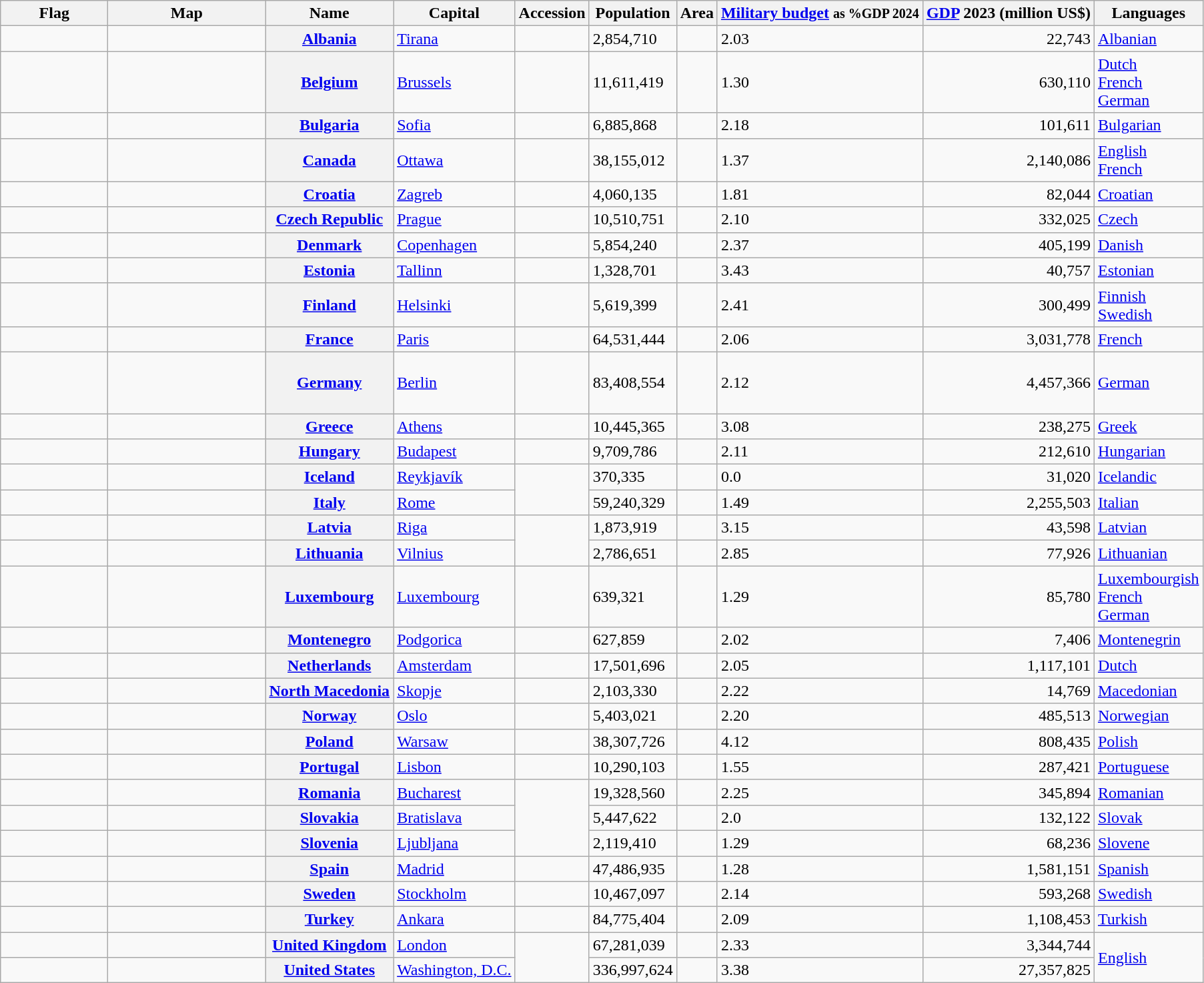<table class="wikitable sortable">
<tr>
<th scope=col class="unsortable" width=100px>Flag</th>
<th scope=col class="unsortable" width=150px>Map</th>
<th scope=col>Name</th>
<th scope=col>Capital</th>
<th scope=col>Accession</th>
<th scope=col>Population </th>
<th scope=col>Area<br></th>
<th scope=col><a href='#'>Military budget</a> <small>as %GDP 2024</small></th>
<th scope=col><a href='#'>GDP</a> 2023 (million US$)</th>
<th scope=col>Languages</th>
</tr>
<tr>
<td></td>
<td></td>
<th scope=row><a href='#'>Albania</a></th>
<td><a href='#'>Tirana</a></td>
<td></td>
<td>2,854,710</td>
<td style=text-align:right></td>
<td>2.03</td>
<td style="text-align:right">22,743</td>
<td><a href='#'>Albanian</a></td>
</tr>
<tr>
<td></td>
<td></td>
<th scope=row><a href='#'>Belgium</a></th>
<td><a href='#'>Brussels</a></td>
<td></td>
<td>11,611,419</td>
<td style=text-align:right></td>
<td>1.30</td>
<td style="text-align:right">630,110</td>
<td><a href='#'>Dutch</a><br> <a href='#'>French</a><br> <a href='#'>German</a></td>
</tr>
<tr>
<td></td>
<td></td>
<th scope=row><a href='#'>Bulgaria</a></th>
<td><a href='#'>Sofia</a></td>
<td></td>
<td>6,885,868</td>
<td style=text-align:right></td>
<td>2.18</td>
<td style="text-align:right">101,611</td>
<td><a href='#'>Bulgarian</a></td>
</tr>
<tr>
<td></td>
<td></td>
<th scope=row><a href='#'>Canada</a></th>
<td><a href='#'>Ottawa</a></td>
<td></td>
<td>38,155,012</td>
<td style=text-align:right></td>
<td>1.37</td>
<td style="text-align:right">2,140,086</td>
<td><a href='#'>English</a><br> <a href='#'>French</a></td>
</tr>
<tr>
<td></td>
<td></td>
<th scope=row><a href='#'>Croatia</a></th>
<td><a href='#'>Zagreb</a></td>
<td></td>
<td>4,060,135</td>
<td style=text-align:right></td>
<td>1.81</td>
<td style="text-align:right">82,044</td>
<td><a href='#'>Croatian</a></td>
</tr>
<tr>
<td></td>
<td></td>
<th scope=row><a href='#'>Czech Republic</a></th>
<td><a href='#'>Prague</a></td>
<td></td>
<td>10,510,751</td>
<td style=text-align:right></td>
<td>2.10</td>
<td style="text-align:right">332,025</td>
<td><a href='#'>Czech</a></td>
</tr>
<tr>
<td></td>
<td></td>
<th scope=row><a href='#'>Denmark</a></th>
<td><a href='#'>Copenhagen</a></td>
<td></td>
<td>5,854,240</td>
<td style=text-align:right></td>
<td>2.37</td>
<td style="text-align:right">405,199</td>
<td><a href='#'>Danish</a></td>
</tr>
<tr>
<td></td>
<td></td>
<th scope=row><a href='#'>Estonia</a></th>
<td><a href='#'>Tallinn</a></td>
<td></td>
<td>1,328,701</td>
<td style=text-align:right></td>
<td>3.43</td>
<td style="text-align:right">40,757</td>
<td><a href='#'>Estonian</a></td>
</tr>
<tr>
<td></td>
<td></td>
<th scope=row><a href='#'>Finland</a></th>
<td><a href='#'>Helsinki</a></td>
<td></td>
<td>5,619,399</td>
<td style=text-align:right></td>
<td>2.41</td>
<td style="text-align:right">300,499</td>
<td><a href='#'>Finnish</a><br> <a href='#'>Swedish</a></td>
</tr>
<tr>
<td></td>
<td></td>
<th scope=row><a href='#'>France</a></th>
<td><a href='#'>Paris</a></td>
<td></td>
<td>64,531,444</td>
<td style=text-align:right></td>
<td>2.06</td>
<td style="text-align:right">3,031,778</td>
<td><a href='#'>French</a></td>
</tr>
<tr>
<td></td>
<td></td>
<th scope=row><a href='#'>Germany</a></th>
<td><a href='#'>Berlin</a></td>
<td><br><br><br></td>
<td>83,408,554</td>
<td style=text-align:right></td>
<td>2.12</td>
<td style="text-align:right">4,457,366</td>
<td><a href='#'>German</a></td>
</tr>
<tr>
<td></td>
<td></td>
<th scope=row><a href='#'>Greece</a></th>
<td><a href='#'>Athens</a></td>
<td></td>
<td>10,445,365</td>
<td style=text-align:right></td>
<td>3.08</td>
<td style="text-align:right">238,275</td>
<td><a href='#'>Greek</a></td>
</tr>
<tr>
<td></td>
<td></td>
<th scope=row><a href='#'>Hungary</a></th>
<td><a href='#'>Budapest</a></td>
<td></td>
<td>9,709,786</td>
<td style=text-align:right></td>
<td>2.11</td>
<td style="text-align:right">212,610</td>
<td><a href='#'>Hungarian</a></td>
</tr>
<tr>
<td></td>
<td></td>
<th scope=row><a href='#'>Iceland</a></th>
<td><a href='#'>Reykjavík</a></td>
<td rowspan=2></td>
<td>370,335</td>
<td style=text-align:right></td>
<td>0.0</td>
<td style=text-align:right>31,020</td>
<td><a href='#'>Icelandic</a></td>
</tr>
<tr>
<td></td>
<td></td>
<th scope=row><a href='#'>Italy</a></th>
<td><a href='#'>Rome</a></td>
<td>59,240,329</td>
<td style=text-align:right></td>
<td>1.49</td>
<td style="text-align:right">2,255,503</td>
<td><a href='#'>Italian</a></td>
</tr>
<tr>
<td></td>
<td></td>
<th scope=row><a href='#'>Latvia</a></th>
<td><a href='#'>Riga</a></td>
<td rowspan="2"></td>
<td>1,873,919</td>
<td style=text-align:right></td>
<td>3.15</td>
<td style="text-align:right">43,598</td>
<td><a href='#'>Latvian</a></td>
</tr>
<tr>
<td></td>
<td></td>
<th scope=row><a href='#'>Lithuania</a></th>
<td><a href='#'>Vilnius</a></td>
<td>2,786,651</td>
<td style=text-align:right></td>
<td>2.85</td>
<td style="text-align:right">77,926</td>
<td><a href='#'>Lithuanian</a></td>
</tr>
<tr>
<td></td>
<td></td>
<th scope=row><a href='#'>Luxembourg</a></th>
<td><a href='#'>Luxembourg</a></td>
<td></td>
<td>639,321</td>
<td style=text-align:right></td>
<td>1.29</td>
<td style="text-align:right">85,780</td>
<td><a href='#'>Luxembourgish</a><br> <a href='#'>French</a><br> <a href='#'>German</a></td>
</tr>
<tr>
<td></td>
<td></td>
<th scope=row><a href='#'>Montenegro</a></th>
<td><a href='#'>Podgorica</a></td>
<td></td>
<td>627,859</td>
<td style=text-align:right></td>
<td>2.02</td>
<td style="text-align:right">7,406</td>
<td><a href='#'>Montenegrin</a></td>
</tr>
<tr>
<td></td>
<td></td>
<th scope=row><a href='#'>Netherlands</a></th>
<td><a href='#'>Amsterdam</a></td>
<td></td>
<td>17,501,696</td>
<td style=text-align:right></td>
<td>2.05</td>
<td style="text-align:right">1,117,101</td>
<td><a href='#'>Dutch</a></td>
</tr>
<tr>
<td></td>
<td></td>
<th scope=row><a href='#'>North Macedonia</a></th>
<td><a href='#'>Skopje</a></td>
<td></td>
<td>2,103,330</td>
<td style=text-align:right></td>
<td>2.22</td>
<td style="text-align:right">14,769</td>
<td><a href='#'>Macedonian</a></td>
</tr>
<tr>
<td></td>
<td></td>
<th scope=row><a href='#'>Norway</a></th>
<td><a href='#'>Oslo</a></td>
<td></td>
<td>5,403,021</td>
<td style=text-align:right></td>
<td>2.20</td>
<td style="text-align:right">485,513</td>
<td><a href='#'>Norwegian</a></td>
</tr>
<tr>
<td></td>
<td></td>
<th scope=row><a href='#'>Poland</a></th>
<td><a href='#'>Warsaw</a></td>
<td></td>
<td>38,307,726</td>
<td style=text-align:right></td>
<td>4.12</td>
<td style="text-align:right">808,435</td>
<td><a href='#'>Polish</a></td>
</tr>
<tr>
<td></td>
<td></td>
<th scope=row><a href='#'>Portugal</a></th>
<td><a href='#'>Lisbon</a></td>
<td></td>
<td>10,290,103</td>
<td style=text-align:right></td>
<td>1.55</td>
<td style="text-align:right">287,421</td>
<td><a href='#'>Portuguese</a></td>
</tr>
<tr>
<td></td>
<td></td>
<th scope=row><a href='#'>Romania</a></th>
<td><a href='#'>Bucharest</a></td>
<td rowspan="3"></td>
<td>19,328,560</td>
<td style=text-align:right></td>
<td>2.25</td>
<td style="text-align:right">345,894</td>
<td><a href='#'>Romanian</a></td>
</tr>
<tr>
<td></td>
<td></td>
<th scope=row><a href='#'>Slovakia</a></th>
<td><a href='#'>Bratislava</a></td>
<td>5,447,622</td>
<td style=text-align:right></td>
<td>2.0</td>
<td style="text-align:right">132,122</td>
<td><a href='#'>Slovak</a></td>
</tr>
<tr>
<td></td>
<td></td>
<th scope=row><a href='#'>Slovenia</a></th>
<td><a href='#'>Ljubljana</a></td>
<td>2,119,410</td>
<td style=text-align:right></td>
<td>1.29</td>
<td style="text-align:right">68,236</td>
<td><a href='#'>Slovene</a></td>
</tr>
<tr>
<td></td>
<td></td>
<th scope=row><a href='#'>Spain</a></th>
<td><a href='#'>Madrid</a></td>
<td></td>
<td>47,486,935</td>
<td style=text-align:right></td>
<td>1.28</td>
<td style="text-align:right">1,581,151</td>
<td><a href='#'>Spanish</a></td>
</tr>
<tr>
<td></td>
<td></td>
<th scope=row><a href='#'>Sweden</a></th>
<td><a href='#'>Stockholm</a></td>
<td></td>
<td>10,467,097</td>
<td style=text-align:right></td>
<td>2.14</td>
<td style="text-align:right">593,268</td>
<td><a href='#'>Swedish</a></td>
</tr>
<tr>
<td></td>
<td></td>
<th scope=row><a href='#'>Turkey</a></th>
<td><a href='#'>Ankara</a></td>
<td></td>
<td>84,775,404</td>
<td style=text-align:right></td>
<td>2.09</td>
<td style="text-align:right">1,108,453</td>
<td><a href='#'>Turkish</a></td>
</tr>
<tr>
<td></td>
<td></td>
<th scope=row><a href='#'>United Kingdom</a></th>
<td><a href='#'>London</a></td>
<td rowspan=2></td>
<td>67,281,039</td>
<td style=text-align:right></td>
<td>2.33</td>
<td style="text-align:right">3,344,744</td>
<td rowspan=2><a href='#'>English</a></td>
</tr>
<tr>
<td></td>
<td></td>
<th scope=row><a href='#'>United States</a></th>
<td><a href='#'>Washington, D.C.</a></td>
<td>336,997,624</td>
<td style=text-align:right></td>
<td>3.38</td>
<td style="text-align:right">27,357,825</td>
</tr>
</table>
